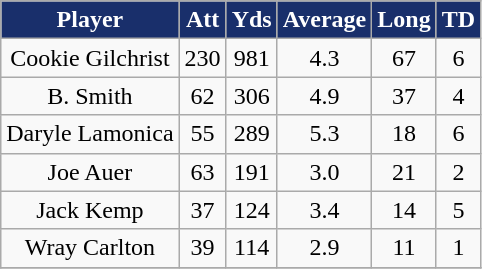<table class="wikitable">
<tr>
<th style="background:#192f6b;color:white;">Player</th>
<th style="background:#192f6b;color:white;">Att</th>
<th style="background:#192f6b;color:white;">Yds</th>
<th style="background:#192f6b;color:white;">Average</th>
<th style="background:#192f6b;color:white;">Long</th>
<th style="background:#192f6b;color:white;">TD</th>
</tr>
<tr align="center" bgcolor="">
<td>Cookie Gilchrist</td>
<td>230</td>
<td>981</td>
<td>4.3</td>
<td>67</td>
<td>6</td>
</tr>
<tr align="center" bgcolor="">
<td>B. Smith</td>
<td>62</td>
<td>306</td>
<td>4.9</td>
<td>37</td>
<td>4</td>
</tr>
<tr align="center" bgcolor="">
<td>Daryle Lamonica</td>
<td>55</td>
<td>289</td>
<td>5.3</td>
<td>18</td>
<td>6</td>
</tr>
<tr align="center" bgcolor="">
<td>Joe Auer</td>
<td>63</td>
<td>191</td>
<td>3.0</td>
<td>21</td>
<td>2</td>
</tr>
<tr align="center" bgcolor="">
<td>Jack Kemp</td>
<td>37</td>
<td>124</td>
<td>3.4</td>
<td>14</td>
<td>5</td>
</tr>
<tr align="center" bgcolor="">
<td>Wray Carlton</td>
<td>39</td>
<td>114</td>
<td>2.9</td>
<td>11</td>
<td>1</td>
</tr>
<tr align="center" bgcolor="">
</tr>
</table>
